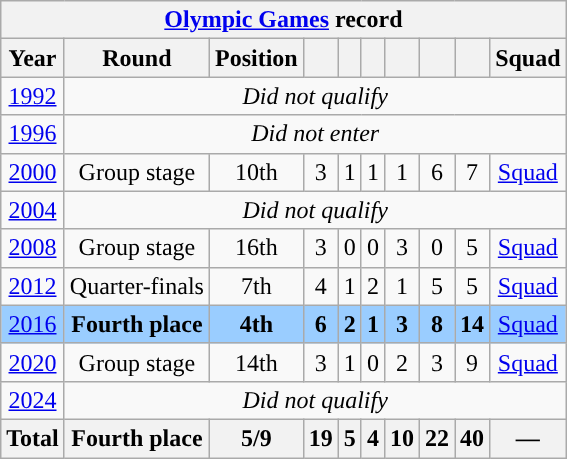<table class="wikitable" style="text-align: center;">
<tr>
<th colspan=10><a href='#'>Olympic Games</a> record</th>
</tr>
<tr>
<th>Year</th>
<th>Round</th>
<th>Position</th>
<th></th>
<th></th>
<th></th>
<th></th>
<th></th>
<th></th>
<th>Squad</th>
</tr>
<tr>
<td> <a href='#'>1992</a></td>
<td colspan=9><em>Did not qualify</em></td>
</tr>
<tr>
<td> <a href='#'>1996</a></td>
<td colspan=9><em>Did not enter</em></td>
</tr>
<tr>
<td> <a href='#'>2000</a></td>
<td>Group stage</td>
<td>10th</td>
<td>3</td>
<td>1</td>
<td>1</td>
<td>1</td>
<td>6</td>
<td>7</td>
<td><a href='#'>Squad</a></td>
</tr>
<tr>
<td> <a href='#'>2004</a></td>
<td colspan=9><em>Did not qualify</em></td>
</tr>
<tr>
<td> <a href='#'>2008</a></td>
<td>Group stage</td>
<td>16th</td>
<td>3</td>
<td>0</td>
<td>0</td>
<td>3</td>
<td>0</td>
<td>5</td>
<td><a href='#'>Squad</a></td>
</tr>
<tr>
<td> <a href='#'>2012</a></td>
<td>Quarter-finals</td>
<td>7th</td>
<td>4</td>
<td>1</td>
<td>2</td>
<td>1</td>
<td>5</td>
<td>5</td>
<td><a href='#'>Squad</a></td>
</tr>
<tr style="background:#9acdff">
<td> <a href='#'>2016</a></td>
<td><strong>Fourth place</strong></td>
<td><strong>4th</strong></td>
<td><strong>6</strong></td>
<td><strong>2</strong></td>
<td><strong>1</strong></td>
<td><strong>3</strong></td>
<td><strong>8</strong></td>
<td><strong>14</strong></td>
<td><a href='#'>Squad</a></td>
</tr>
<tr>
<td> <a href='#'>2020</a></td>
<td>Group stage</td>
<td>14th</td>
<td>3</td>
<td>1</td>
<td>0</td>
<td>2</td>
<td>3</td>
<td>9</td>
<td><a href='#'>Squad</a></td>
</tr>
<tr>
<td> <a href='#'>2024</a></td>
<td colspan=9><em>Did not qualify</em></td>
</tr>
<tr>
<th>Total</th>
<th>Fourth place</th>
<th>5/9</th>
<th>19</th>
<th>5</th>
<th>4</th>
<th>10</th>
<th>22</th>
<th>40</th>
<th>—</th>
</tr>
</table>
